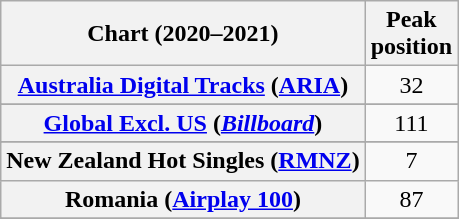<table class="wikitable sortable plainrowheaders" style="text-align:center">
<tr>
<th scope="col">Chart (2020–2021)</th>
<th scope="col">Peak<br>position</th>
</tr>
<tr>
<th scope="row"><a href='#'>Australia Digital Tracks</a> (<a href='#'>ARIA</a>)</th>
<td>32</td>
</tr>
<tr>
</tr>
<tr>
<th scope="row"><a href='#'>Global Excl. US</a> (<em><a href='#'>Billboard</a></em>)</th>
<td>111</td>
</tr>
<tr>
</tr>
<tr>
</tr>
<tr>
<th scope="row">New Zealand Hot Singles (<a href='#'>RMNZ</a>)</th>
<td>7</td>
</tr>
<tr>
<th scope="row">Romania (<a href='#'>Airplay 100</a>)</th>
<td>87</td>
</tr>
<tr>
</tr>
<tr>
</tr>
<tr>
</tr>
<tr>
</tr>
<tr>
</tr>
</table>
